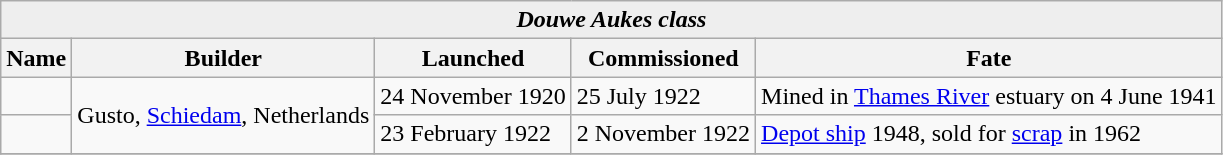<table class=wikitable>
<tr>
<td colspan="5" style="background:#eee;" align=center><strong><em>Douwe Aukes<em> class<strong></td>
</tr>
<tr>
<th>Name</th>
<th>Builder</th>
<th>Launched</th>
<th>Commissioned</th>
<th>Fate</th>
</tr>
<tr>
<td></td>
<td rowspan=2 align=center>Gusto, <a href='#'>Schiedam</a>, Netherlands</td>
<td>24 November 1920</td>
<td>25 July 1922</td>
<td>Mined in <a href='#'>Thames River</a> estuary on 4 June 1941</td>
</tr>
<tr>
<td></td>
<td>23 February 1922</td>
<td>2 November 1922</td>
<td><a href='#'>Depot ship</a> 1948, sold for <a href='#'>scrap</a> in 1962</td>
</tr>
<tr>
</tr>
</table>
